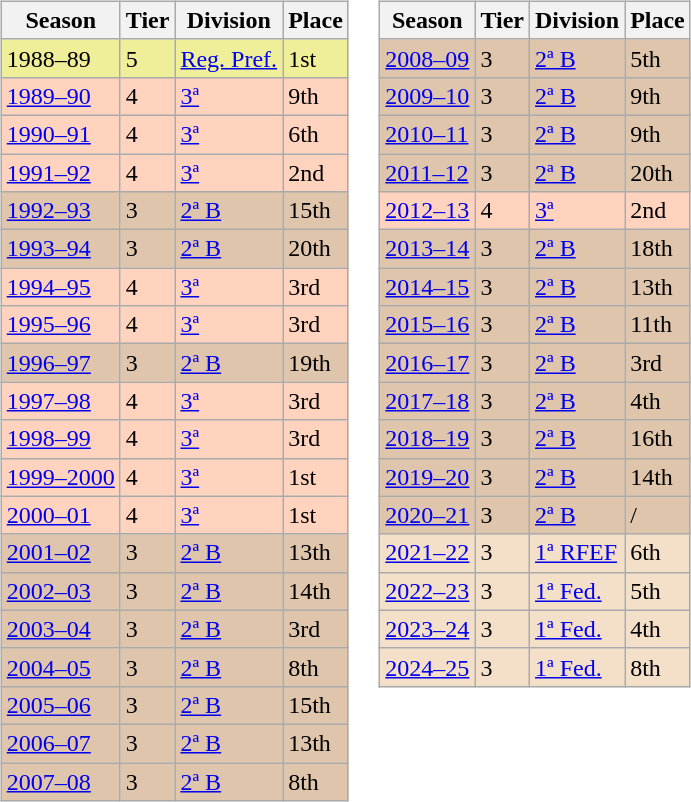<table>
<tr>
<td valign="top" width=0%><br><table class="wikitable sortable">
<tr style="background:#f0f6fa;">
<th>Season</th>
<th>Tier</th>
<th>Division</th>
<th>Place</th>
</tr>
<tr>
<td style="background:#EFEF99;">1988–89</td>
<td style="background:#EFEF99;">5</td>
<td style="background:#EFEF99;"><a href='#'>Reg. Pref.</a></td>
<td style="background:#EFEF99;">1st</td>
</tr>
<tr>
<td style="background:#FFD3BD;"><a href='#'>1989–90</a></td>
<td style="background:#FFD3BD;">4</td>
<td style="background:#FFD3BD;"><a href='#'>3ª</a></td>
<td style="background:#FFD3BD;">9th</td>
</tr>
<tr>
<td style="background:#FFD3BD;"><a href='#'>1990–91</a></td>
<td style="background:#FFD3BD;">4</td>
<td style="background:#FFD3BD;"><a href='#'>3ª</a></td>
<td style="background:#FFD3BD;">6th</td>
</tr>
<tr>
<td style="background:#FFD3BD;"><a href='#'>1991–92</a></td>
<td style="background:#FFD3BD;">4</td>
<td style="background:#FFD3BD;"><a href='#'>3ª</a></td>
<td style="background:#FFD3BD;">2nd</td>
</tr>
<tr>
<td style="background:#DEC5AB;"><a href='#'>1992–93</a></td>
<td style="background:#DEC5AB;">3</td>
<td style="background:#DEC5AB;"><a href='#'>2ª B</a></td>
<td style="background:#DEC5AB;">15th</td>
</tr>
<tr>
<td style="background:#DEC5AB;"><a href='#'>1993–94</a></td>
<td style="background:#DEC5AB;">3</td>
<td style="background:#DEC5AB;"><a href='#'>2ª B</a></td>
<td style="background:#DEC5AB;">20th</td>
</tr>
<tr>
<td style="background:#FFD3BD;"><a href='#'>1994–95</a></td>
<td style="background:#FFD3BD;">4</td>
<td style="background:#FFD3BD;"><a href='#'>3ª</a></td>
<td style="background:#FFD3BD;">3rd</td>
</tr>
<tr>
<td style="background:#FFD3BD;"><a href='#'>1995–96</a></td>
<td style="background:#FFD3BD;">4</td>
<td style="background:#FFD3BD;"><a href='#'>3ª</a></td>
<td style="background:#FFD3BD;">3rd</td>
</tr>
<tr>
<td style="background:#DEC5AB;"><a href='#'>1996–97</a></td>
<td style="background:#DEC5AB;">3</td>
<td style="background:#DEC5AB;"><a href='#'>2ª B</a></td>
<td style="background:#DEC5AB;">19th</td>
</tr>
<tr>
<td style="background:#FFD3BD;"><a href='#'>1997–98</a></td>
<td style="background:#FFD3BD;">4</td>
<td style="background:#FFD3BD;"><a href='#'>3ª</a></td>
<td style="background:#FFD3BD;">3rd</td>
</tr>
<tr>
<td style="background:#FFD3BD;"><a href='#'>1998–99</a></td>
<td style="background:#FFD3BD;">4</td>
<td style="background:#FFD3BD;"><a href='#'>3ª</a></td>
<td style="background:#FFD3BD;">3rd</td>
</tr>
<tr>
<td style="background:#FFD3BD;"><a href='#'>1999–2000</a></td>
<td style="background:#FFD3BD;">4</td>
<td style="background:#FFD3BD;"><a href='#'>3ª</a></td>
<td style="background:#FFD3BD;">1st</td>
</tr>
<tr>
<td style="background:#FFD3BD;"><a href='#'>2000–01</a></td>
<td style="background:#FFD3BD;">4</td>
<td style="background:#FFD3BD;"><a href='#'>3ª</a></td>
<td style="background:#FFD3BD;">1st</td>
</tr>
<tr>
<td style="background:#DEC5AB;"><a href='#'>2001–02</a></td>
<td style="background:#DEC5AB;">3</td>
<td style="background:#DEC5AB;"><a href='#'>2ª B</a></td>
<td style="background:#DEC5AB;">13th</td>
</tr>
<tr>
<td style="background:#DEC5AB;"><a href='#'>2002–03</a></td>
<td style="background:#DEC5AB;">3</td>
<td style="background:#DEC5AB;"><a href='#'>2ª B</a></td>
<td style="background:#DEC5AB;">14th</td>
</tr>
<tr>
<td style="background:#DEC5AB;"><a href='#'>2003–04</a></td>
<td style="background:#DEC5AB;">3</td>
<td style="background:#DEC5AB;"><a href='#'>2ª B</a></td>
<td style="background:#DEC5AB;">3rd</td>
</tr>
<tr>
<td style="background:#DEC5AB;"><a href='#'>2004–05</a></td>
<td style="background:#DEC5AB;">3</td>
<td style="background:#DEC5AB;"><a href='#'>2ª B</a></td>
<td style="background:#DEC5AB;">8th</td>
</tr>
<tr>
<td style="background:#DEC5AB;"><a href='#'>2005–06</a></td>
<td style="background:#DEC5AB;">3</td>
<td style="background:#DEC5AB;"><a href='#'>2ª B</a></td>
<td style="background:#DEC5AB;">15th</td>
</tr>
<tr>
<td style="background:#DEC5AB;"><a href='#'>2006–07</a></td>
<td style="background:#DEC5AB;">3</td>
<td style="background:#DEC5AB;"><a href='#'>2ª B</a></td>
<td style="background:#DEC5AB;">13th</td>
</tr>
<tr>
<td style="background:#DEC5AB;"><a href='#'>2007–08</a></td>
<td style="background:#DEC5AB;">3</td>
<td style="background:#DEC5AB;"><a href='#'>2ª B</a></td>
<td style="background:#DEC5AB;">8th</td>
</tr>
</table>
</td>
<td valign="top" width=0%><br><table class="wikitable sortable">
<tr style="background:#f0f6fa;">
<th>Season</th>
<th>Tier</th>
<th>Division</th>
<th>Place</th>
</tr>
<tr>
<td style="background:#DEC5AB;"><a href='#'>2008–09</a></td>
<td style="background:#DEC5AB;">3</td>
<td style="background:#DEC5AB;"><a href='#'>2ª B</a></td>
<td style="background:#DEC5AB;">5th</td>
</tr>
<tr>
<td style="background:#DEC5AB;"><a href='#'>2009–10</a></td>
<td style="background:#DEC5AB;">3</td>
<td style="background:#DEC5AB;"><a href='#'>2ª B</a></td>
<td style="background:#DEC5AB;">9th</td>
</tr>
<tr>
<td style="background:#DEC5AB;"><a href='#'>2010–11</a></td>
<td style="background:#DEC5AB;">3</td>
<td style="background:#DEC5AB;"><a href='#'>2ª B</a></td>
<td style="background:#DEC5AB;">9th</td>
</tr>
<tr>
<td style="background:#DEC5AB;"><a href='#'>2011–12</a></td>
<td style="background:#DEC5AB;">3</td>
<td style="background:#DEC5AB;"><a href='#'>2ª B</a></td>
<td style="background:#DEC5AB;">20th</td>
</tr>
<tr>
<td style="background:#FFD3BD;"><a href='#'>2012–13</a></td>
<td style="background:#FFD3BD;">4</td>
<td style="background:#FFD3BD;"><a href='#'>3ª</a></td>
<td style="background:#FFD3BD;">2nd</td>
</tr>
<tr>
<td style="background:#DEC5AB;"><a href='#'>2013–14</a></td>
<td style="background:#DEC5AB;">3</td>
<td style="background:#DEC5AB;"><a href='#'>2ª B</a></td>
<td style="background:#DEC5AB;">18th</td>
</tr>
<tr>
<td style="background:#DEC5AB;"><a href='#'>2014–15</a></td>
<td style="background:#DEC5AB;">3</td>
<td style="background:#DEC5AB;"><a href='#'>2ª B</a></td>
<td style="background:#DEC5AB;">13th</td>
</tr>
<tr>
<td style="background:#DEC5AB;"><a href='#'>2015–16</a></td>
<td style="background:#DEC5AB;">3</td>
<td style="background:#DEC5AB;"><a href='#'>2ª B</a></td>
<td style="background:#DEC5AB;">11th</td>
</tr>
<tr>
<td style="background:#DEC5AB;"><a href='#'>2016–17</a></td>
<td style="background:#DEC5AB;">3</td>
<td style="background:#DEC5AB;"><a href='#'>2ª B</a></td>
<td style="background:#DEC5AB;">3rd</td>
</tr>
<tr>
<td style="background:#DEC5AB;"><a href='#'>2017–18</a></td>
<td style="background:#DEC5AB;">3</td>
<td style="background:#DEC5AB;"><a href='#'>2ª B</a></td>
<td style="background:#DEC5AB;">4th</td>
</tr>
<tr>
<td style="background:#DEC5AB;"><a href='#'>2018–19</a></td>
<td style="background:#DEC5AB;">3</td>
<td style="background:#DEC5AB;"><a href='#'>2ª B</a></td>
<td style="background:#DEC5AB;">16th</td>
</tr>
<tr>
<td style="background:#DEC5AB;"><a href='#'>2019–20</a></td>
<td style="background:#DEC5AB;">3</td>
<td style="background:#DEC5AB;"><a href='#'>2ª B</a></td>
<td style="background:#DEC5AB;">14th</td>
</tr>
<tr>
<td style="background:#DEC5AB;"><a href='#'>2020–21</a></td>
<td style="background:#DEC5AB;">3</td>
<td style="background:#DEC5AB;"><a href='#'>2ª B</a></td>
<td style="background:#DEC5AB;"> / </td>
</tr>
<tr>
<td style="background:#F4DFC8;"><a href='#'>2021–22</a></td>
<td style="background:#F4DFC8;">3</td>
<td style="background:#F4DFC8;"><a href='#'>1ª RFEF</a></td>
<td style="background:#F4DFC8;">6th</td>
</tr>
<tr>
<td style="background:#F4DFC8;"><a href='#'>2022–23</a></td>
<td style="background:#F4DFC8;">3</td>
<td style="background:#F4DFC8;"><a href='#'>1ª Fed.</a></td>
<td style="background:#F4DFC8;">5th</td>
</tr>
<tr>
<td style="background:#F4DFC8;"><a href='#'>2023–24</a></td>
<td style="background:#F4DFC8;">3</td>
<td style="background:#F4DFC8;"><a href='#'>1ª Fed.</a></td>
<td style="background:#F4DFC8;">4th</td>
</tr>
<tr>
<td style="background:#F4DFC8;"><a href='#'>2024–25</a></td>
<td style="background:#F4DFC8;">3</td>
<td style="background:#F4DFC8;"><a href='#'>1ª Fed.</a></td>
<td style="background:#F4DFC8;">8th</td>
</tr>
</table>
</td>
</tr>
</table>
